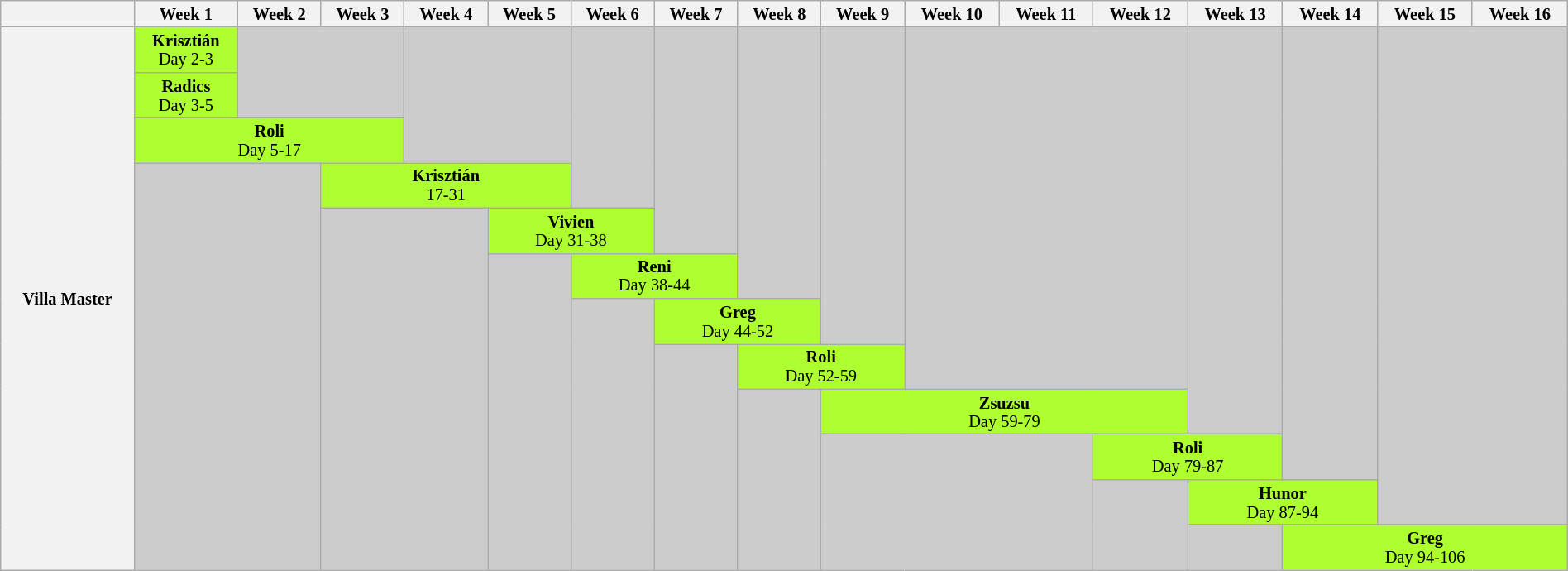<table class="wikitable" style="text-align:center; font-size:85%; width:100%; line-height:15px;">
<tr>
<th></th>
<th>Week 1</th>
<th>Week 2</th>
<th>Week 3</th>
<th>Week 4</th>
<th>Week 5</th>
<th>Week 6</th>
<th>Week 7</th>
<th>Week 8</th>
<th>Week 9</th>
<th>Week 10</th>
<th>Week 11</th>
<th>Week 12</th>
<th>Week 13</th>
<th>Week 14</th>
<th>Week 15</th>
<th>Week 16</th>
</tr>
<tr>
<th rowspan="12">Villa Master</th>
<td style="background:greenyellow"><strong>Krisztián</strong><br>Day 2-3</td>
<td colspan="2" rowspan="2" style="background:#ccc"></td>
<td colspan="2" rowspan="3" style="background:#ccc"></td>
<td rowspan="4" style="background:#ccc"></td>
<td rowspan="5" style="background:#ccc"></td>
<td rowspan="6" style="background:#ccc"></td>
<td rowspan="7" style="background:#ccc"></td>
<td colspan="3" rowspan="8" style="background:#ccc"></td>
<td rowspan="9" style="background:#ccc"></td>
<td rowspan="10" style="background:#ccc"></td>
<td colspan="2" rowspan="11" style="background:#ccc"></td>
</tr>
<tr>
<td style="background:greenyellow"><strong>Radics</strong><br>Day 3-5</td>
</tr>
<tr>
<td colspan="3" style="background:greenyellow"><strong>Roli</strong><br>Day 5-17</td>
</tr>
<tr>
<td colspan="2" rowspan="9" style="background:#ccc"></td>
<td colspan="3" style="background:greenyellow"><strong>Krisztián</strong><br>17-31</td>
</tr>
<tr>
<td colspan="2" rowspan="8" style="background:#ccc"></td>
<td colspan="2" style="background:greenyellow"><strong>Vivien</strong><br>Day 31-38</td>
</tr>
<tr>
<td rowspan="7" style="background:#ccc"></td>
<td colspan="2" style="background:greenyellow"><strong>Reni</strong><br>Day 38-44</td>
</tr>
<tr>
<td rowspan="6" style="background:#ccc"></td>
<td colspan="2" style="background:greenyellow"><strong>Greg</strong><br>Day 44-52</td>
</tr>
<tr>
<td rowspan="5" style="background:#ccc"></td>
<td colspan="2" style="background:greenyellow"><strong>Roli</strong><br>Day 52-59</td>
</tr>
<tr>
<td rowspan="4" style="background:#ccc"></td>
<td colspan="4" style="background:greenyellow"><strong>Zsuzsu</strong><br>Day 59-79</td>
</tr>
<tr>
<td colspan="3" rowspan="3" style="background:#ccc"></td>
<td colspan="2" style="background:greenyellow"><strong>Roli</strong><br>Day 79-87</td>
</tr>
<tr>
<td rowspan="2" style="background:#ccc"></td>
<td colspan="2" style="background:greenyellow"><strong>Hunor</strong><br>Day 87-94</td>
</tr>
<tr>
<td style="background:#ccc"></td>
<td colspan="3" style="background:greenyellow"><strong>Greg</strong><br>Day 94-106</td>
</tr>
</table>
